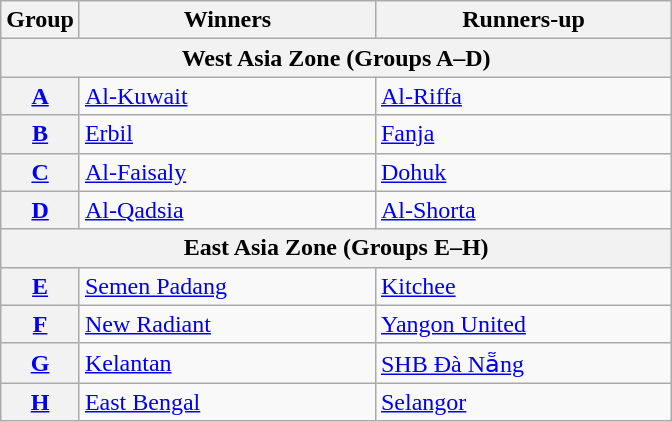<table class="wikitable">
<tr>
<th>Group</th>
<th width=190>Winners</th>
<th width=190>Runners-up</th>
</tr>
<tr>
<th colspan=3>West Asia Zone (Groups A–D)</th>
</tr>
<tr>
<th><a href='#'>A</a></th>
<td> <a href='#'>Al-Kuwait</a></td>
<td> <a href='#'>Al-Riffa</a></td>
</tr>
<tr>
<th><a href='#'>B</a></th>
<td> <a href='#'>Erbil</a></td>
<td> <a href='#'>Fanja</a></td>
</tr>
<tr>
<th><a href='#'>C</a></th>
<td> <a href='#'>Al-Faisaly</a></td>
<td> <a href='#'>Dohuk</a></td>
</tr>
<tr>
<th><a href='#'>D</a></th>
<td> <a href='#'>Al-Qadsia</a></td>
<td> <a href='#'>Al-Shorta</a></td>
</tr>
<tr>
<th colspan=3>East Asia Zone (Groups E–H)</th>
</tr>
<tr>
<th><a href='#'>E</a></th>
<td> <a href='#'>Semen Padang</a></td>
<td> <a href='#'>Kitchee</a></td>
</tr>
<tr>
<th><a href='#'>F</a></th>
<td> <a href='#'>New Radiant</a></td>
<td> <a href='#'>Yangon United</a></td>
</tr>
<tr>
<th><a href='#'>G</a></th>
<td> <a href='#'>Kelantan</a></td>
<td> <a href='#'>SHB Đà Nẵng</a></td>
</tr>
<tr>
<th><a href='#'>H</a></th>
<td> <a href='#'>East Bengal</a></td>
<td> <a href='#'>Selangor</a></td>
</tr>
</table>
